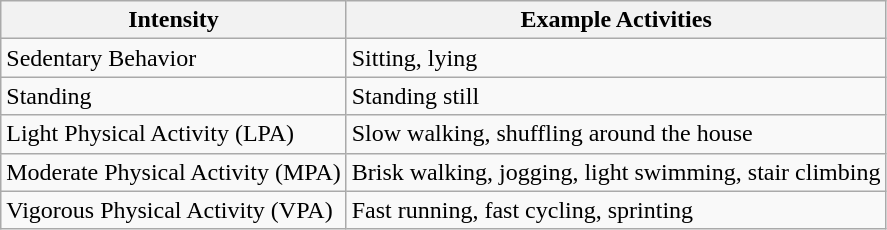<table class="wikitable">
<tr>
<th>Intensity</th>
<th>Example Activities</th>
</tr>
<tr>
<td>Sedentary Behavior</td>
<td>Sitting, lying</td>
</tr>
<tr>
<td>Standing</td>
<td>Standing still</td>
</tr>
<tr>
<td>Light Physical Activity (LPA)</td>
<td>Slow walking, shuffling around the house</td>
</tr>
<tr>
<td>Moderate Physical Activity (MPA)</td>
<td>Brisk walking, jogging, light swimming, stair climbing</td>
</tr>
<tr>
<td>Vigorous Physical Activity (VPA)</td>
<td>Fast running, fast cycling, sprinting</td>
</tr>
</table>
